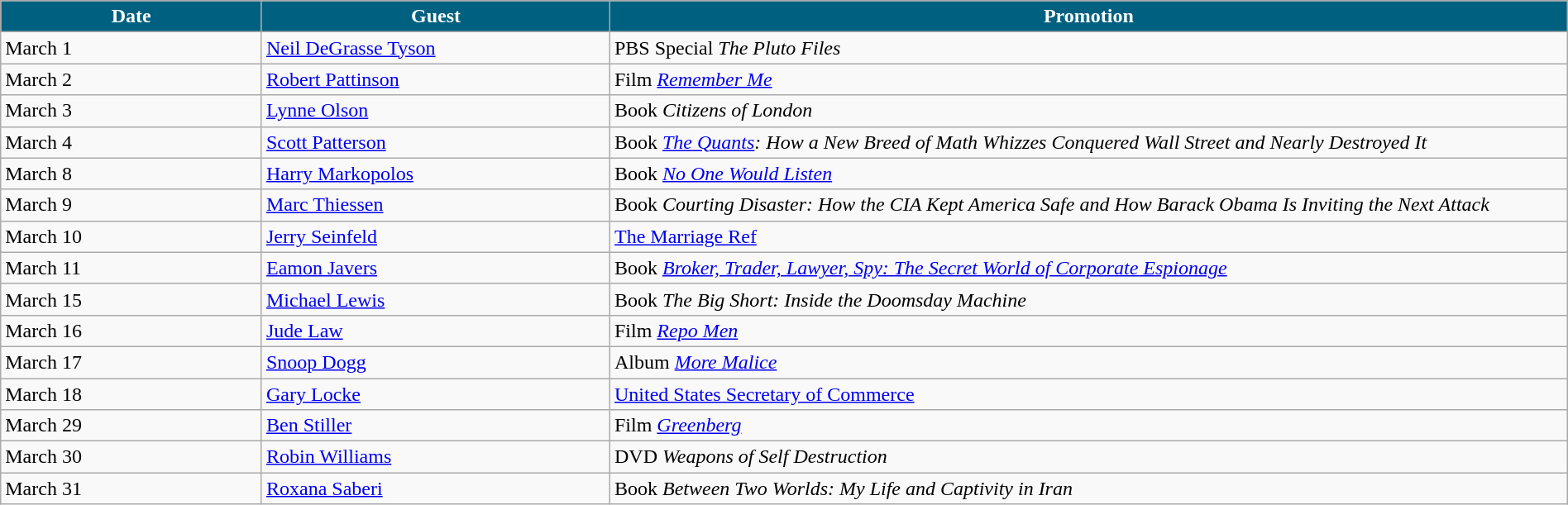<table class="wikitable" width="100%">
<tr bgcolor="#CCCCCC">
<th width="15%" style="background:#006080; color:#FFFFFF">Date</th>
<th width="20%" style="background:#006080; color:#FFFFFF">Guest</th>
<th width="55%" style="background:#006080; color:#FFFFFF">Promotion</th>
</tr>
<tr>
<td>March 1</td>
<td><a href='#'>Neil DeGrasse Tyson</a></td>
<td>PBS Special <em>The Pluto Files</em></td>
</tr>
<tr>
<td>March 2</td>
<td><a href='#'>Robert Pattinson</a></td>
<td>Film <em><a href='#'>Remember Me</a></em></td>
</tr>
<tr>
<td>March 3</td>
<td><a href='#'>Lynne Olson</a></td>
<td>Book <em>Citizens of London</em></td>
</tr>
<tr>
<td>March 4</td>
<td><a href='#'>Scott Patterson</a></td>
<td>Book <em><a href='#'>The Quants</a>: How a New Breed of Math Whizzes Conquered Wall Street and Nearly Destroyed It</em></td>
</tr>
<tr>
<td>March 8</td>
<td><a href='#'>Harry Markopolos</a></td>
<td>Book <em><a href='#'>No One Would Listen</a></em></td>
</tr>
<tr>
<td>March 9</td>
<td><a href='#'>Marc Thiessen</a></td>
<td>Book <em>Courting Disaster: How the CIA Kept America Safe and How Barack Obama Is Inviting the Next Attack</em></td>
</tr>
<tr>
<td>March 10</td>
<td><a href='#'>Jerry Seinfeld</a></td>
<td><a href='#'>The Marriage Ref</a></td>
</tr>
<tr>
<td>March 11</td>
<td><a href='#'>Eamon Javers</a></td>
<td>Book <em><a href='#'>Broker, Trader, Lawyer, Spy: The Secret World of Corporate Espionage</a></em></td>
</tr>
<tr>
<td>March 15</td>
<td><a href='#'>Michael Lewis</a></td>
<td>Book <em>The Big Short: Inside the Doomsday Machine</em></td>
</tr>
<tr>
<td>March 16</td>
<td><a href='#'>Jude Law</a></td>
<td>Film <em><a href='#'>Repo Men</a></em></td>
</tr>
<tr>
<td>March 17</td>
<td><a href='#'>Snoop Dogg</a></td>
<td>Album <em><a href='#'>More Malice</a></em></td>
</tr>
<tr>
<td>March 18</td>
<td><a href='#'>Gary Locke</a></td>
<td><a href='#'>United States Secretary of Commerce</a></td>
</tr>
<tr>
<td>March 29</td>
<td><a href='#'>Ben Stiller</a></td>
<td>Film <em><a href='#'>Greenberg</a></em></td>
</tr>
<tr>
<td>March 30</td>
<td><a href='#'>Robin Williams</a></td>
<td>DVD <em>Weapons of Self Destruction</em></td>
</tr>
<tr>
<td>March 31</td>
<td><a href='#'>Roxana Saberi</a></td>
<td>Book <em>Between Two Worlds: My Life and Captivity in Iran</em> </td>
</tr>
</table>
